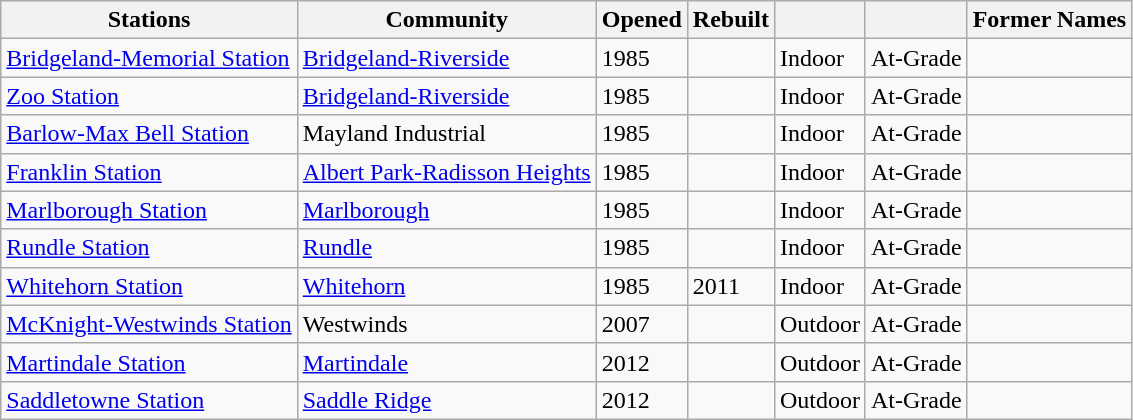<table class="wikitable">
<tr>
<th>Stations</th>
<th>Community</th>
<th>Opened</th>
<th>Rebuilt</th>
<th></th>
<th></th>
<th>Former Names</th>
</tr>
<tr>
<td><a href='#'>Bridgeland-Memorial Station</a></td>
<td><a href='#'>Bridgeland-Riverside</a></td>
<td>1985</td>
<td></td>
<td>Indoor</td>
<td>At-Grade</td>
<td></td>
</tr>
<tr>
<td><a href='#'>Zoo Station</a></td>
<td><a href='#'>Bridgeland-Riverside</a></td>
<td>1985</td>
<td></td>
<td>Indoor</td>
<td>At-Grade</td>
<td></td>
</tr>
<tr>
<td><a href='#'>Barlow-Max Bell Station</a></td>
<td>Mayland Industrial</td>
<td>1985</td>
<td></td>
<td>Indoor</td>
<td>At-Grade</td>
<td></td>
</tr>
<tr>
<td><a href='#'>Franklin Station</a></td>
<td><a href='#'>Albert Park-Radisson Heights</a></td>
<td>1985</td>
<td></td>
<td>Indoor</td>
<td>At-Grade</td>
<td></td>
</tr>
<tr>
<td><a href='#'>Marlborough Station</a></td>
<td><a href='#'>Marlborough</a></td>
<td>1985</td>
<td></td>
<td>Indoor</td>
<td>At-Grade</td>
<td></td>
</tr>
<tr>
<td><a href='#'>Rundle Station</a></td>
<td><a href='#'>Rundle</a></td>
<td>1985</td>
<td></td>
<td>Indoor</td>
<td>At-Grade</td>
<td></td>
</tr>
<tr>
<td><a href='#'>Whitehorn Station</a></td>
<td><a href='#'>Whitehorn</a></td>
<td>1985</td>
<td>2011</td>
<td>Indoor</td>
<td>At-Grade</td>
<td></td>
</tr>
<tr>
<td><a href='#'>McKnight-Westwinds Station</a></td>
<td>Westwinds</td>
<td>2007</td>
<td></td>
<td>Outdoor</td>
<td>At-Grade</td>
<td></td>
</tr>
<tr>
<td><a href='#'>Martindale Station</a></td>
<td><a href='#'>Martindale</a></td>
<td>2012</td>
<td></td>
<td>Outdoor</td>
<td>At-Grade</td>
<td></td>
</tr>
<tr>
<td><a href='#'>Saddletowne Station</a></td>
<td><a href='#'>Saddle Ridge</a></td>
<td>2012</td>
<td></td>
<td>Outdoor</td>
<td>At-Grade</td>
<td></td>
</tr>
</table>
